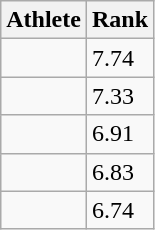<table class="wikitable sortable">
<tr>
<th>Athlete</th>
<th>Rank</th>
</tr>
<tr>
<td></td>
<td>7.74</td>
</tr>
<tr>
<td></td>
<td>7.33</td>
</tr>
<tr>
<td></td>
<td>6.91</td>
</tr>
<tr>
<td></td>
<td>6.83</td>
</tr>
<tr>
<td></td>
<td>6.74</td>
</tr>
</table>
